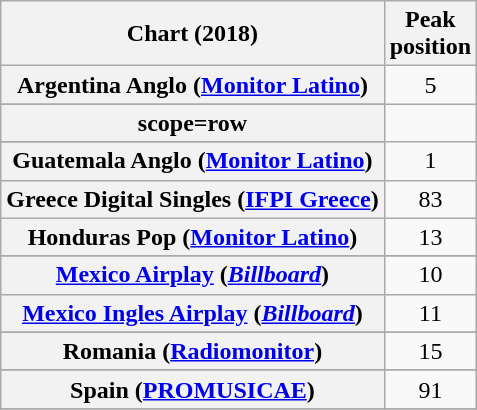<table class="wikitable sortable plainrowheaders" style="text-align:center">
<tr>
<th scope="col">Chart (2018)</th>
<th scope="col">Peak<br> position</th>
</tr>
<tr>
<th scope="row">Argentina Anglo (<a href='#'>Monitor Latino</a>)</th>
<td>5</td>
</tr>
<tr>
</tr>
<tr>
</tr>
<tr>
<th>scope=row</th>
</tr>
<tr>
</tr>
<tr>
<th scope="row">Guatemala Anglo (<a href='#'>Monitor Latino</a>)</th>
<td>1</td>
</tr>
<tr>
<th scope="row">Greece Digital Singles (<a href='#'>IFPI Greece</a>)</th>
<td>83</td>
</tr>
<tr>
<th scope="row">Honduras Pop (<a href='#'>Monitor Latino</a>)</th>
<td>13</td>
</tr>
<tr>
</tr>
<tr>
<th scope="row"><a href='#'>Mexico Airplay</a> (<em><a href='#'>Billboard</a></em>)</th>
<td>10</td>
</tr>
<tr>
<th scope="row"><a href='#'>Mexico Ingles Airplay</a> (<a href='#'><em>Billboard</em></a>)</th>
<td>11</td>
</tr>
<tr>
</tr>
<tr>
<th scope="row">Romania (<a href='#'>Radiomonitor</a>)</th>
<td>15</td>
</tr>
<tr>
</tr>
<tr>
<th scope="row">Spain (<a href='#'>PROMUSICAE</a>)</th>
<td>91</td>
</tr>
<tr>
</tr>
<tr>
</tr>
<tr>
</tr>
<tr>
</tr>
</table>
